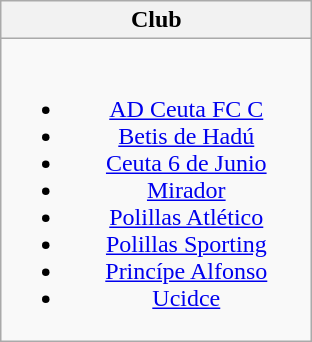<table class="wikitable" style="text-align: center;">
<tr>
<th width=200>Club</th>
</tr>
<tr>
<td><br><ul><li><a href='#'>AD Ceuta FC C</a></li><li><a href='#'>Betis de Hadú</a></li><li><a href='#'>Ceuta 6 de Junio</a></li><li><a href='#'>Mirador</a></li><li><a href='#'>Polillas Atlético</a></li><li><a href='#'>Polillas Sporting</a></li><li><a href='#'>Princípe Alfonso</a></li><li><a href='#'>Ucidce</a></li></ul></td>
</tr>
</table>
